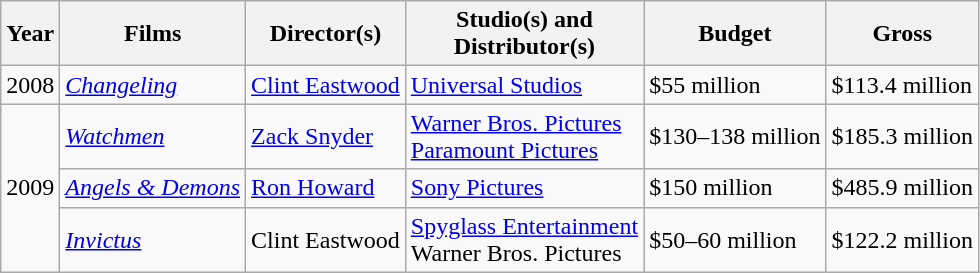<table class="wikitable mw-collapsible">
<tr>
<th>Year</th>
<th>Films</th>
<th>Director(s)</th>
<th>Studio(s) and<br>Distributor(s)</th>
<th>Budget</th>
<th>Gross</th>
</tr>
<tr>
<td>2008</td>
<td><em><a href='#'>Changeling</a></em></td>
<td><a href='#'>Clint Eastwood</a></td>
<td><a href='#'>Universal Studios</a></td>
<td>$55 million</td>
<td>$113.4 million</td>
</tr>
<tr>
<td rowspan="3">2009</td>
<td><em><a href='#'>Watchmen</a></em></td>
<td><a href='#'>Zack Snyder</a></td>
<td><a href='#'>Warner Bros. Pictures</a><br><a href='#'>Paramount Pictures</a></td>
<td>$130–138 million</td>
<td>$185.3 million</td>
</tr>
<tr>
<td><em><a href='#'>Angels & Demons</a></em></td>
<td><a href='#'>Ron Howard</a></td>
<td><a href='#'>Sony Pictures</a></td>
<td>$150 million</td>
<td>$485.9 million</td>
</tr>
<tr>
<td><em><a href='#'>Invictus</a></em></td>
<td>Clint Eastwood</td>
<td><a href='#'>Spyglass Entertainment</a><br>Warner Bros. Pictures</td>
<td>$50–60 million</td>
<td>$122.2 million</td>
</tr>
</table>
